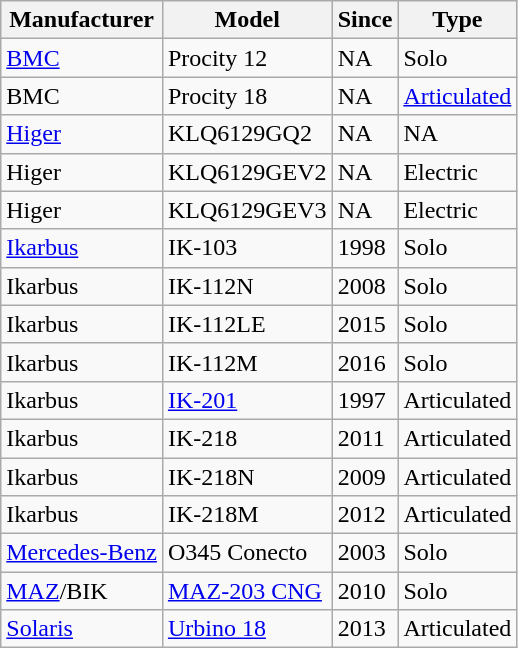<table class="wikitable sortable">
<tr>
<th>Manufacturer</th>
<th>Model</th>
<th>Since</th>
<th>Type</th>
</tr>
<tr>
<td><a href='#'>BMC</a></td>
<td>Procity 12</td>
<td>NA</td>
<td>Solo</td>
</tr>
<tr>
<td>BMC</td>
<td>Procity 18</td>
<td>NA</td>
<td><a href='#'>Articulated</a></td>
</tr>
<tr>
<td><a href='#'>Higer</a></td>
<td>KLQ6129GQ2</td>
<td>NA</td>
<td>NA</td>
</tr>
<tr>
<td>Higer</td>
<td>KLQ6129GEV2</td>
<td>NA</td>
<td>Electric</td>
</tr>
<tr>
<td>Higer</td>
<td>KLQ6129GEV3</td>
<td>NA</td>
<td>Electric</td>
</tr>
<tr>
<td><a href='#'>Ikarbus</a></td>
<td>IK-103</td>
<td>1998</td>
<td>Solo</td>
</tr>
<tr>
<td>Ikarbus</td>
<td>IK-112N</td>
<td>2008</td>
<td>Solo</td>
</tr>
<tr>
<td>Ikarbus</td>
<td>IK-112LE</td>
<td>2015</td>
<td>Solo</td>
</tr>
<tr>
<td>Ikarbus</td>
<td>IK-112M</td>
<td>2016</td>
<td>Solo</td>
</tr>
<tr>
<td>Ikarbus</td>
<td><a href='#'>IK-201</a></td>
<td>1997</td>
<td>Articulated</td>
</tr>
<tr>
<td>Ikarbus</td>
<td>IK-218</td>
<td>2011</td>
<td>Articulated</td>
</tr>
<tr>
<td>Ikarbus</td>
<td>IK-218N</td>
<td>2009</td>
<td>Articulated</td>
</tr>
<tr>
<td>Ikarbus</td>
<td>IK-218M</td>
<td>2012</td>
<td>Articulated</td>
</tr>
<tr>
<td><a href='#'>Mercedes-Benz</a></td>
<td>O345 Conecto</td>
<td>2003</td>
<td>Solo</td>
</tr>
<tr>
<td><a href='#'>MAZ</a>/BIK</td>
<td><a href='#'>MAZ-203 CNG</a></td>
<td>2010</td>
<td>Solo</td>
</tr>
<tr>
<td><a href='#'>Solaris</a></td>
<td><a href='#'>Urbino 18</a></td>
<td>2013</td>
<td>Articulated</td>
</tr>
</table>
